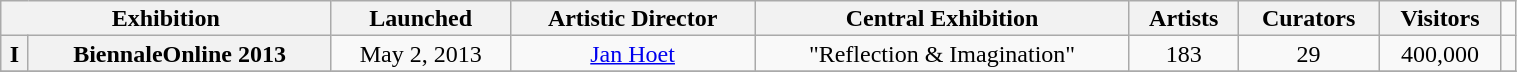<table class="wikitable" style="text-align:center; font-size:100%; line-height:16px;"  width="80%">
<tr>
<th colspan="2">Exhibition</th>
<th bgcolor=#dddddd>Launched</th>
<th bgcolor=#dddddd>Artistic Director</th>
<th bgcolor=#dddddd>Central Exhibition</th>
<th bgcolor=#dddddd>Artists</th>
<th bgcolor=#dddddd>Curators</th>
<th bgcolor=#dddddd>Visitors</th>
</tr>
<tr>
<th>I</th>
<th>BiennaleOnline 2013</th>
<td>May 2, 2013</td>
<td><a href='#'>Jan Hoet</a></td>
<td>"Reflection & Imagination"</td>
<td>183</td>
<td>29</td>
<td>400,000</td>
<td></td>
</tr>
<tr>
</tr>
</table>
